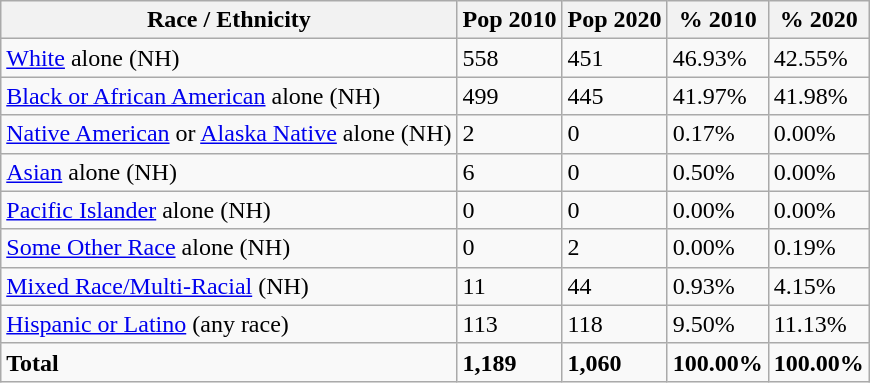<table class="wikitable">
<tr>
<th>Race / Ethnicity</th>
<th>Pop 2010</th>
<th>Pop 2020</th>
<th>% 2010</th>
<th>% 2020</th>
</tr>
<tr>
<td><a href='#'>White</a> alone (NH)</td>
<td>558</td>
<td>451</td>
<td>46.93%</td>
<td>42.55%</td>
</tr>
<tr>
<td><a href='#'>Black or African American</a> alone (NH)</td>
<td>499</td>
<td>445</td>
<td>41.97%</td>
<td>41.98%</td>
</tr>
<tr>
<td><a href='#'>Native American</a> or <a href='#'>Alaska Native</a> alone (NH)</td>
<td>2</td>
<td>0</td>
<td>0.17%</td>
<td>0.00%</td>
</tr>
<tr>
<td><a href='#'>Asian</a> alone (NH)</td>
<td>6</td>
<td>0</td>
<td>0.50%</td>
<td>0.00%</td>
</tr>
<tr>
<td><a href='#'>Pacific Islander</a> alone (NH)</td>
<td>0</td>
<td>0</td>
<td>0.00%</td>
<td>0.00%</td>
</tr>
<tr>
<td><a href='#'>Some Other Race</a> alone (NH)</td>
<td>0</td>
<td>2</td>
<td>0.00%</td>
<td>0.19%</td>
</tr>
<tr>
<td><a href='#'>Mixed Race/Multi-Racial</a> (NH)</td>
<td>11</td>
<td>44</td>
<td>0.93%</td>
<td>4.15%</td>
</tr>
<tr>
<td><a href='#'>Hispanic or Latino</a> (any race)</td>
<td>113</td>
<td>118</td>
<td>9.50%</td>
<td>11.13%</td>
</tr>
<tr>
<td><strong>Total</strong></td>
<td><strong>1,189</strong></td>
<td><strong>1,060</strong></td>
<td><strong>100.00%</strong></td>
<td><strong>100.00%</strong></td>
</tr>
</table>
